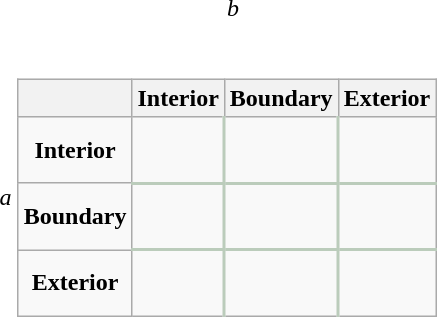<table border="0" align="center">
<tr>
<td></td>
<td align="center"><br><table border="0" summary="manufactured viewport for HTML img" cellspacing="0" cellpadding="0">
<tr>
<td align="center" valign="middle"><em>b</em>   </td>
</tr>
</table>
</td>
</tr>
<tr>
<td align="center" valign="middle"><br><table border="0" summary="manufactured viewport for HTML img" cellspacing="0" cellpadding="0">
<tr>
<td align="center" valign="middle"><em>a</em><br></td>
</tr>
</table>
</td>
<td><br><table border="0" class="wikitable">
<tr>
<th align="center"></th>
<th align="center"><strong>Interior</strong></th>
<th align="center"><strong>Boundary</strong></th>
<th align="center"><strong>Exterior</strong></th>
</tr>
<tr>
<td align="center"><strong>Interior</strong></td>
<td align="center" style="border-right: 2px solid #BCB; border-bottom: 2px solid #BCB;"><br>   </td>
<td align="center" style="border-right: 2px solid #BCB; border-bottom: 2px solid #BCB;"><br>   </td>
<td align="center" style="border-bottom: 2px solid #BCB;"><br>   </td>
</tr>
<tr>
<td align="center"><span><strong>Boundary</strong></span></td>
<td align="center" style="border-right: 2px solid #BCB; border-bottom: 2px solid #BCB;"><div><div></div></div><br>   </td>
<td align="center" style="border-right: 2px solid #BCB; border-bottom: 2px solid #BCB;"><div><div></div></div><br>   </td>
<td align="center" style="border-bottom: 2px solid #BCB;"><div><div></div></div><br>   </td>
</tr>
<tr>
<td align="center"><span><strong>Exterior</strong></span></td>
<td align="center" style="border-right: 2px solid #BCB;"><div><div></div></div><br>   </td>
<td align="center" style="border-right: 2px solid #BCB;"><div><div></div></div><br>   </td>
<td align="center"><div><div></div></div><br>   </td>
</tr>
</table>
</td>
</tr>
</table>
